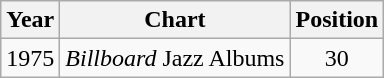<table class="wikitable">
<tr>
<th>Year</th>
<th>Chart</th>
<th>Position</th>
</tr>
<tr>
<td>1975</td>
<td><em>Billboard</em> Jazz Albums</td>
<td align="center">30</td>
</tr>
</table>
